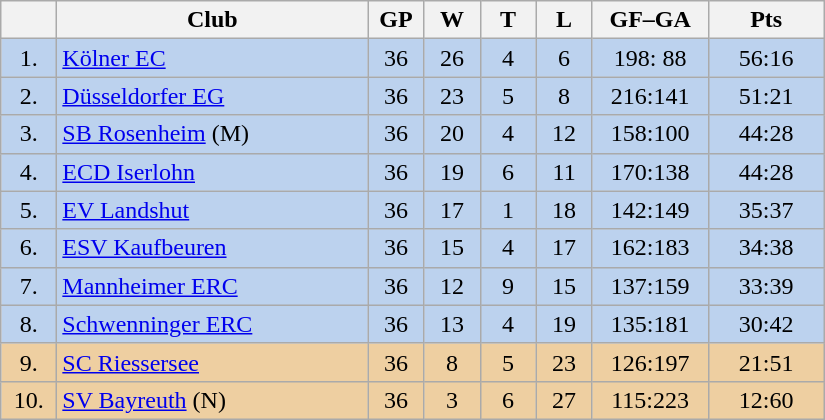<table class="wikitable">
<tr>
<th width="30"></th>
<th width="200">Club</th>
<th width="30">GP</th>
<th width="30">W</th>
<th width="30">T</th>
<th width="30">L</th>
<th width="70">GF–GA</th>
<th width="70">Pts</th>
</tr>
<tr bgcolor="#BCD2EE" align="center">
<td>1.</td>
<td align="left"><a href='#'>Kölner EC</a></td>
<td>36</td>
<td>26</td>
<td>4</td>
<td>6</td>
<td>198: 88</td>
<td>56:16</td>
</tr>
<tr bgcolor=#BCD2EE align="center">
<td>2.</td>
<td align="left"><a href='#'>Düsseldorfer EG</a></td>
<td>36</td>
<td>23</td>
<td>5</td>
<td>8</td>
<td>216:141</td>
<td>51:21</td>
</tr>
<tr bgcolor=#BCD2EE align="center">
<td>3.</td>
<td align="left"><a href='#'>SB Rosenheim</a> (M)</td>
<td>36</td>
<td>20</td>
<td>4</td>
<td>12</td>
<td>158:100</td>
<td>44:28</td>
</tr>
<tr bgcolor=#BCD2EE align="center">
<td>4.</td>
<td align="left"><a href='#'>ECD Iserlohn</a></td>
<td>36</td>
<td>19</td>
<td>6</td>
<td>11</td>
<td>170:138</td>
<td>44:28</td>
</tr>
<tr bgcolor=#BCD2EE align="center">
<td>5.</td>
<td align="left"><a href='#'>EV Landshut</a></td>
<td>36</td>
<td>17</td>
<td>1</td>
<td>18</td>
<td>142:149</td>
<td>35:37</td>
</tr>
<tr bgcolor=#BCD2EE align="center">
<td>6.</td>
<td align="left"><a href='#'>ESV Kaufbeuren</a></td>
<td>36</td>
<td>15</td>
<td>4</td>
<td>17</td>
<td>162:183</td>
<td>34:38</td>
</tr>
<tr bgcolor=#BCD2EE align="center">
<td>7.</td>
<td align="left"><a href='#'>Mannheimer ERC</a></td>
<td>36</td>
<td>12</td>
<td>9</td>
<td>15</td>
<td>137:159</td>
<td>33:39</td>
</tr>
<tr bgcolor=#BCD2EE align="center">
<td>8.</td>
<td align="left"><a href='#'>Schwenninger ERC</a></td>
<td>36</td>
<td>13</td>
<td>4</td>
<td>19</td>
<td>135:181</td>
<td>30:42</td>
</tr>
<tr bgcolor=#EECFA1 align="center">
<td>9.</td>
<td align="left"><a href='#'>SC Riessersee</a></td>
<td>36</td>
<td>8</td>
<td>5</td>
<td>23</td>
<td>126:197</td>
<td>21:51</td>
</tr>
<tr bgcolor=#EECFA1 align="center">
<td>10.</td>
<td align="left"><a href='#'>SV Bayreuth</a> (N)</td>
<td>36</td>
<td>3</td>
<td>6</td>
<td>27</td>
<td>115:223</td>
<td>12:60</td>
</tr>
</table>
